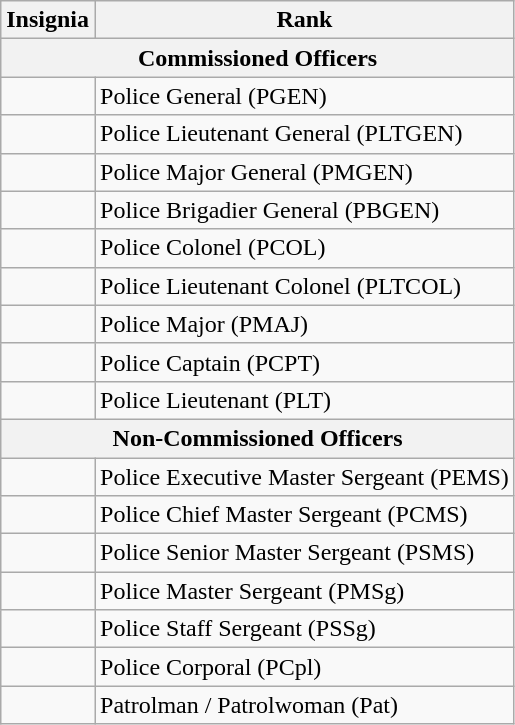<table class="wikitable" style="display: inline-table;">
<tr>
<th width=30px>Insignia</th>
<th>Rank</th>
</tr>
<tr>
<th colspan="2">Commissioned Officers</th>
</tr>
<tr>
<td></td>
<td>Police General (PGEN)</td>
</tr>
<tr>
<td></td>
<td>Police Lieutenant General (PLTGEN)</td>
</tr>
<tr>
<td></td>
<td>Police Major General (PMGEN)</td>
</tr>
<tr>
<td></td>
<td>Police Brigadier General (PBGEN)</td>
</tr>
<tr>
<td></td>
<td>Police Colonel (PCOL)</td>
</tr>
<tr>
<td></td>
<td>Police Lieutenant Colonel (PLTCOL)</td>
</tr>
<tr>
<td></td>
<td>Police Major (PMAJ)</td>
</tr>
<tr>
<td></td>
<td>Police Captain (PCPT)</td>
</tr>
<tr>
<td></td>
<td>Police Lieutenant (PLT)</td>
</tr>
<tr>
<th colspan="2">Non-Commissioned Officers</th>
</tr>
<tr>
<td></td>
<td>Police Executive Master Sergeant (PEMS)</td>
</tr>
<tr>
<td></td>
<td>Police Chief Master Sergeant (PCMS)</td>
</tr>
<tr>
<td></td>
<td>Police Senior Master Sergeant (PSMS)</td>
</tr>
<tr>
<td></td>
<td>Police Master Sergeant (PMSg)</td>
</tr>
<tr>
<td></td>
<td>Police Staff Sergeant (PSSg)</td>
</tr>
<tr>
<td></td>
<td>Police Corporal (PCpl)</td>
</tr>
<tr>
<td></td>
<td>Patrolman / Patrolwoman (Pat)</td>
</tr>
</table>
